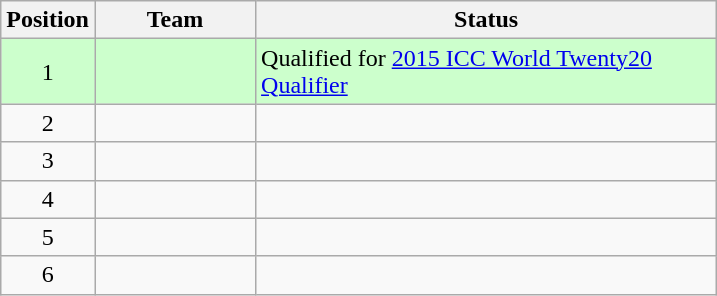<table class="wikitable">
<tr>
<th width=30>Position</th>
<th width=100>Team</th>
<th width=300>Status</th>
</tr>
<tr style="background:#cfc">
<td style="text-align:center">1</td>
<td></td>
<td>Qualified for <a href='#'>2015 ICC World Twenty20 Qualifier</a></td>
</tr>
<tr>
<td style="text-align:center">2</td>
<td></td>
<td></td>
</tr>
<tr>
<td style="text-align:center">3</td>
<td></td>
<td></td>
</tr>
<tr>
<td style="text-align:center">4</td>
<td></td>
<td></td>
</tr>
<tr>
<td style="text-align:center">5</td>
<td></td>
<td></td>
</tr>
<tr>
<td style="text-align:center">6</td>
<td></td>
<td></td>
</tr>
</table>
